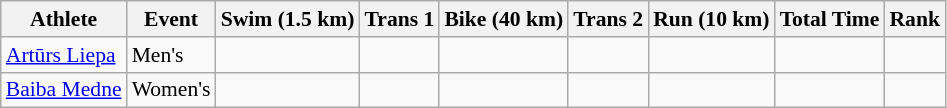<table class="wikitable" style="font-size:90%">
<tr>
<th>Athlete</th>
<th>Event</th>
<th>Swim (1.5 km)</th>
<th>Trans 1</th>
<th>Bike (40 km)</th>
<th>Trans 2</th>
<th>Run (10 km)</th>
<th>Total Time</th>
<th>Rank</th>
</tr>
<tr align=center>
<td align=left><a href='#'>Artūrs Liepa</a></td>
<td align=left>Men's</td>
<td></td>
<td></td>
<td></td>
<td></td>
<td></td>
<td></td>
<td></td>
</tr>
<tr align=center>
<td align=left><a href='#'>Baiba Medne</a></td>
<td align=left>Women's</td>
<td></td>
<td></td>
<td></td>
<td></td>
<td></td>
<td></td>
<td></td>
</tr>
</table>
